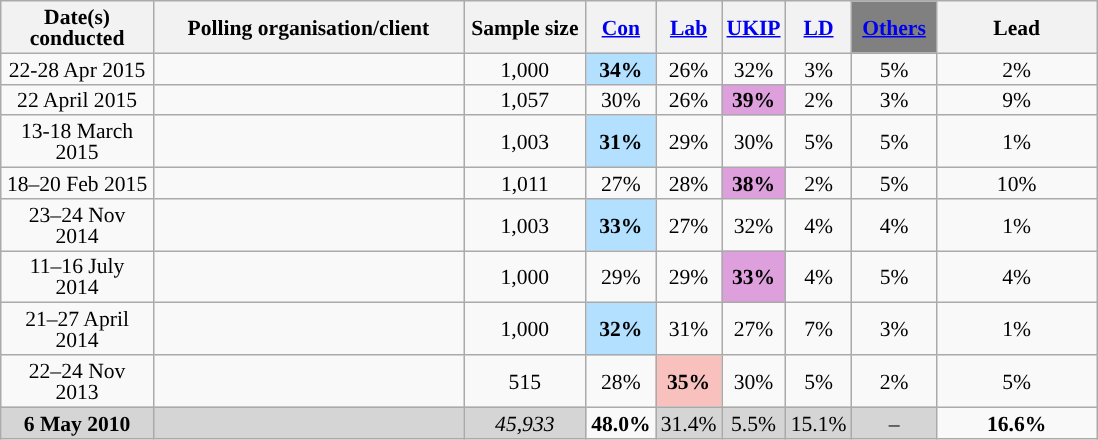<table class="wikitable sortable" style="text-align:center;font-size:90%;line-height:14px">
<tr>
<th ! style="width:95px;">Date(s)<br>conducted</th>
<th style="width:200px;">Polling organisation/client</th>
<th class="unsortable" style="width:75px;">Sample size</th>
<th class="unsortable" style="background:"><a href='#'><span>Con</span></a></th>
<th class="unsortable" style="background:"><a href='#'><span>Lab</span></a></th>
<th class="unsortable" style="background:"><a href='#'><span>UKIP</span></a></th>
<th class="unsortable" style="background:"><a href='#'><span>LD</span></a></th>
<th class="unsortable" style="background:gray; width:50px;"><a href='#'><span>Others</span></a></th>
<th class="unsortable" style="width:100px;">Lead</th>
</tr>
<tr>
<td>22-28 Apr 2015</td>
<td></td>
<td>1,000</td>
<td style="background:#B3E0FF"><strong>34%</strong></td>
<td>26%</td>
<td>32%</td>
<td>3%</td>
<td>5%</td>
<td style="background:">2%</td>
</tr>
<tr>
<td>22 April 2015</td>
<td> </td>
<td>1,057</td>
<td>30%</td>
<td>26%</td>
<td style="background:plum;"><strong>39%</strong></td>
<td>2%</td>
<td>3%</td>
<td style="background:">9%</td>
</tr>
<tr>
<td>13-18 March 2015</td>
<td> </td>
<td>1,003</td>
<td style="background:#B3E0FF"><strong>31%</strong></td>
<td>29%</td>
<td>30%</td>
<td>5%</td>
<td>5%</td>
<td style="background:">1%</td>
</tr>
<tr>
<td>18–20 Feb 2015</td>
<td> </td>
<td>1,011</td>
<td>27%</td>
<td>28%</td>
<td style="background:plum;"><strong>38%</strong></td>
<td>2%</td>
<td>5%</td>
<td style="background:">10%</td>
</tr>
<tr>
<td>23–24 Nov 2014</td>
<td></td>
<td>1,003</td>
<td style="background:#B3E0FF"><strong>33%</strong></td>
<td>27%</td>
<td>32%</td>
<td>4%</td>
<td>4%</td>
<td style="background:">1%</td>
</tr>
<tr>
<td>11–16 July 2014</td>
<td></td>
<td>1,000</td>
<td>29%</td>
<td>29%</td>
<td style="background:plum;"><strong>33%</strong></td>
<td>4%</td>
<td>5%</td>
<td style="background:">4%</td>
</tr>
<tr>
<td>21–27 April 2014</td>
<td></td>
<td>1,000</td>
<td style="background:#B3E0FF"><strong>32%</strong></td>
<td>31%</td>
<td>27%</td>
<td>7%</td>
<td>3%</td>
<td style="background:">1%</td>
</tr>
<tr>
<td>22–24 Nov 2013</td>
<td></td>
<td>515</td>
<td>28%</td>
<td style="background:#F8C1BE"><strong>35%</strong></td>
<td>30%</td>
<td>5%</td>
<td>2%</td>
<td style="background:">5%</td>
</tr>
<tr>
<td style="background:#D5D5D5"><strong>6 May 2010</strong></td>
<td style="background:#D5D5D5"></td>
<td style="background:#D5D5D5"><em>45,933</em></td>
<td style="background:"><strong>48.0%</strong></td>
<td style="background:#D5D5D5">31.4%</td>
<td style="background:#D5D5D5">5.5%</td>
<td style="background:#D5D5D5">15.1%</td>
<td style="background:#D5D5D5">–</td>
<td style="background:"><strong>16.6% </strong></td>
</tr>
</table>
